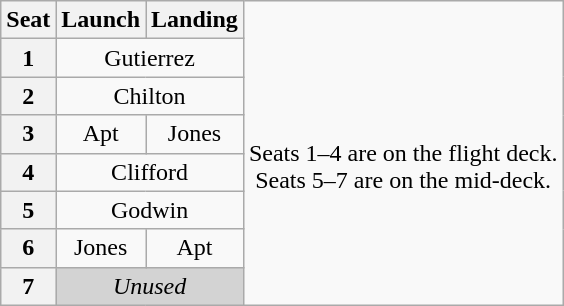<table class="wikitable" style="text-align:center">
<tr>
<th>Seat</th>
<th>Launch</th>
<th>Landing</th>
<td rowspan=8><br>Seats 1–4 are on the flight deck.<br>Seats 5–7 are on the mid-deck.</td>
</tr>
<tr>
<th>1</th>
<td colspan=2>Gutierrez</td>
</tr>
<tr>
<th>2</th>
<td colspan=2>Chilton</td>
</tr>
<tr>
<th>3</th>
<td>Apt</td>
<td>Jones</td>
</tr>
<tr>
<th>4</th>
<td colspan=2>Clifford</td>
</tr>
<tr>
<th>5</th>
<td colspan=2>Godwin</td>
</tr>
<tr>
<th>6</th>
<td>Jones</td>
<td>Apt</td>
</tr>
<tr>
<th>7</th>
<td colspan=2 style="background-color:lightgray"><em>Unused</em></td>
</tr>
</table>
